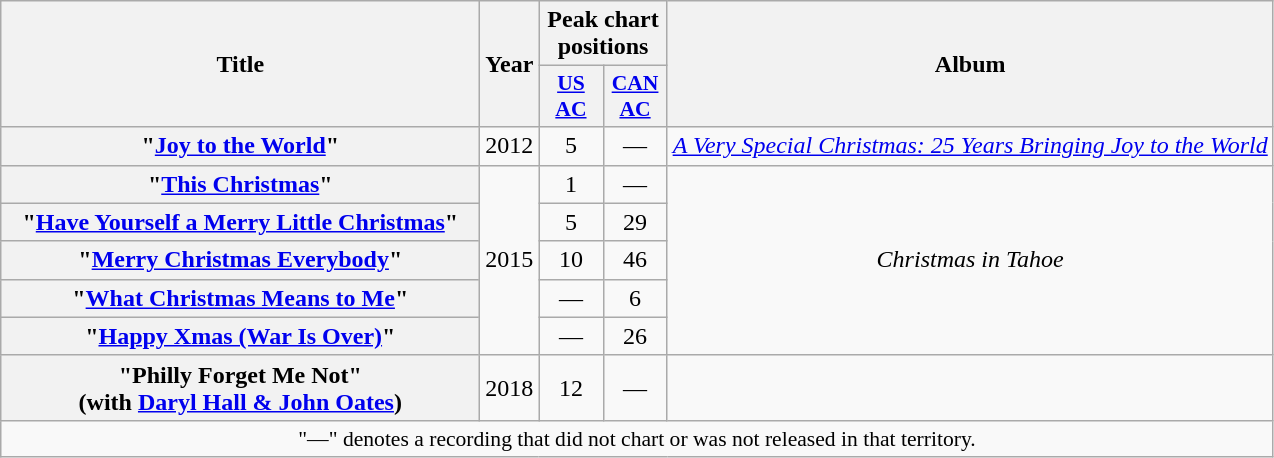<table class="wikitable plainrowheaders" style="text-align:center;">
<tr>
<th scope="col" rowspan="2" style="width:19.5em;">Title</th>
<th scope="col" rowspan="2">Year</th>
<th scope="col" colspan="2">Peak chart positions</th>
<th scope="col" rowspan="2">Album</th>
</tr>
<tr>
<th scope="col" style="width:2.5em;font-size:90%;"><a href='#'>US<br>AC</a><br></th>
<th scope="col" style="width:2.5em;font-size:90%;"><a href='#'>CAN<br>AC</a><br></th>
</tr>
<tr>
<th scope="row">"<a href='#'>Joy to the World</a>"</th>
<td>2012</td>
<td>5</td>
<td>—</td>
<td><em><a href='#'>A Very Special Christmas: 25 Years Bringing Joy to the World</a></em></td>
</tr>
<tr>
<th scope="row">"<a href='#'>This Christmas</a>"</th>
<td rowspan="5">2015</td>
<td>1</td>
<td>—</td>
<td rowspan="5"><em>Christmas in Tahoe</em></td>
</tr>
<tr>
<th scope="row">"<a href='#'>Have Yourself a Merry Little Christmas</a>"</th>
<td>5</td>
<td>29</td>
</tr>
<tr>
<th scope="row">"<a href='#'>Merry Christmas Everybody</a>"</th>
<td>10</td>
<td>46</td>
</tr>
<tr>
<th scope="row">"<a href='#'>What Christmas Means to Me</a>"</th>
<td>—</td>
<td>6</td>
</tr>
<tr>
<th scope="row">"<a href='#'>Happy Xmas (War Is Over)</a>"</th>
<td>—</td>
<td>26</td>
</tr>
<tr>
<th scope="row">"Philly Forget Me Not"<br><span>(with <a href='#'>Daryl Hall & John Oates</a>)</span></th>
<td>2018</td>
<td>12</td>
<td>—</td>
<td></td>
</tr>
<tr>
<td colspan="5" style="font-size:90%">"—" denotes a recording that did not chart or was not released in that territory.</td>
</tr>
</table>
